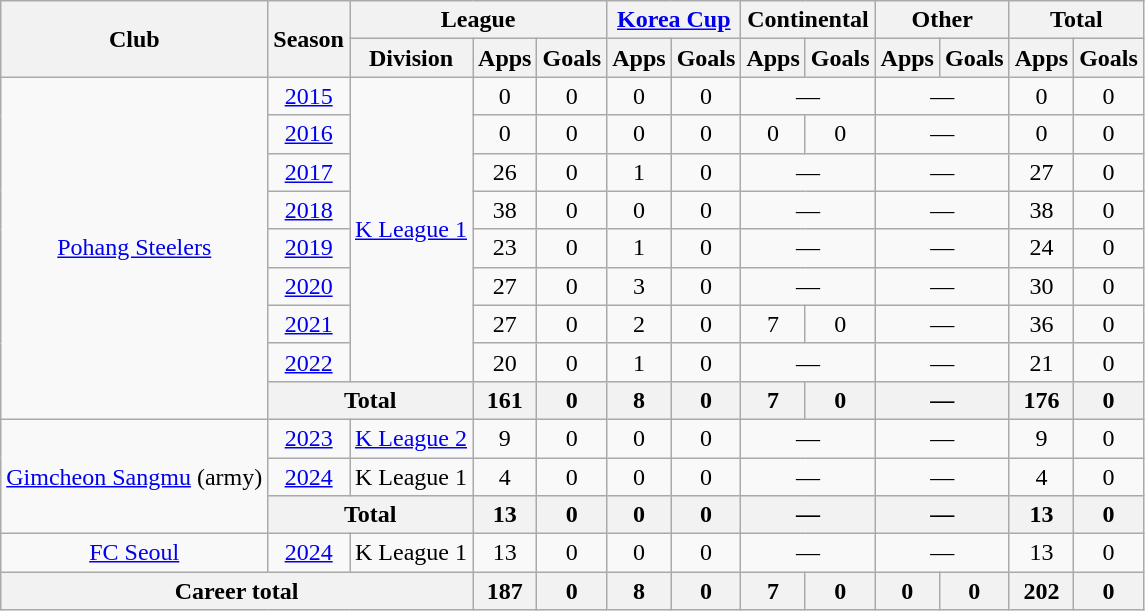<table class="wikitable" style="text-align: center">
<tr>
<th rowspan="2">Club</th>
<th rowspan="2">Season</th>
<th colspan="3">League</th>
<th colspan="2"><a href='#'>Korea Cup</a></th>
<th colspan="2">Continental</th>
<th colspan="2">Other</th>
<th colspan="2">Total</th>
</tr>
<tr>
<th>Division</th>
<th>Apps</th>
<th>Goals</th>
<th>Apps</th>
<th>Goals</th>
<th>Apps</th>
<th>Goals</th>
<th>Apps</th>
<th>Goals</th>
<th>Apps</th>
<th>Goals</th>
</tr>
<tr>
<td rowspan="9"><a href='#'>Pohang Steelers</a></td>
<td><a href='#'>2015</a></td>
<td rowspan="8"><a href='#'>K League 1</a></td>
<td>0</td>
<td>0</td>
<td>0</td>
<td>0</td>
<td colspan="2">—</td>
<td colspan="2">—</td>
<td>0</td>
<td>0</td>
</tr>
<tr>
<td><a href='#'>2016</a></td>
<td>0</td>
<td>0</td>
<td>0</td>
<td>0</td>
<td>0</td>
<td>0</td>
<td colspan="2">—</td>
<td>0</td>
<td>0</td>
</tr>
<tr>
<td><a href='#'>2017</a></td>
<td>26</td>
<td>0</td>
<td>1</td>
<td>0</td>
<td colspan="2">—</td>
<td colspan="2">—</td>
<td>27</td>
<td>0</td>
</tr>
<tr>
<td><a href='#'>2018</a></td>
<td>38</td>
<td>0</td>
<td>0</td>
<td>0</td>
<td colspan="2">—</td>
<td colspan="2">—</td>
<td>38</td>
<td>0</td>
</tr>
<tr>
<td><a href='#'>2019</a></td>
<td>23</td>
<td>0</td>
<td>1</td>
<td>0</td>
<td colspan="2">—</td>
<td colspan="2">—</td>
<td>24</td>
<td>0</td>
</tr>
<tr>
<td><a href='#'>2020</a></td>
<td>27</td>
<td>0</td>
<td>3</td>
<td>0</td>
<td colspan="2">—</td>
<td colspan="2">—</td>
<td>30</td>
<td>0</td>
</tr>
<tr>
<td><a href='#'>2021</a></td>
<td>27</td>
<td>0</td>
<td>2</td>
<td>0</td>
<td>7</td>
<td>0</td>
<td colspan="2">—</td>
<td>36</td>
<td>0</td>
</tr>
<tr>
<td><a href='#'>2022</a></td>
<td>20</td>
<td>0</td>
<td>1</td>
<td>0</td>
<td colspan="2">—</td>
<td colspan="2">—</td>
<td>21</td>
<td>0</td>
</tr>
<tr>
<th colspan="2">Total</th>
<th>161</th>
<th>0</th>
<th>8</th>
<th>0</th>
<th>7</th>
<th>0</th>
<th colspan="2">—</th>
<th>176</th>
<th>0</th>
</tr>
<tr>
<td rowspan="3"><a href='#'>Gimcheon Sangmu</a> (army)</td>
<td><a href='#'>2023</a></td>
<td><a href='#'>K League 2</a></td>
<td>9</td>
<td>0</td>
<td>0</td>
<td>0</td>
<td colspan="2">—</td>
<td colspan="2">—</td>
<td>9</td>
<td>0</td>
</tr>
<tr>
<td><a href='#'>2024</a></td>
<td>K League 1</td>
<td>4</td>
<td>0</td>
<td>0</td>
<td>0</td>
<td colspan="2">—</td>
<td colspan="2">—</td>
<td>4</td>
<td>0</td>
</tr>
<tr>
<th colspan="2">Total</th>
<th>13</th>
<th>0</th>
<th>0</th>
<th>0</th>
<th colspan="2">—</th>
<th colspan="2">—</th>
<th>13</th>
<th>0</th>
</tr>
<tr>
<td><a href='#'>FC Seoul</a></td>
<td><a href='#'>2024</a></td>
<td>K League 1</td>
<td>13</td>
<td>0</td>
<td>0</td>
<td>0</td>
<td colspan="2">—</td>
<td colspan="2">—</td>
<td>13</td>
<td>0</td>
</tr>
<tr>
<th colspan=3>Career total</th>
<th>187</th>
<th>0</th>
<th>8</th>
<th>0</th>
<th>7</th>
<th>0</th>
<th>0</th>
<th>0</th>
<th>202</th>
<th>0</th>
</tr>
</table>
